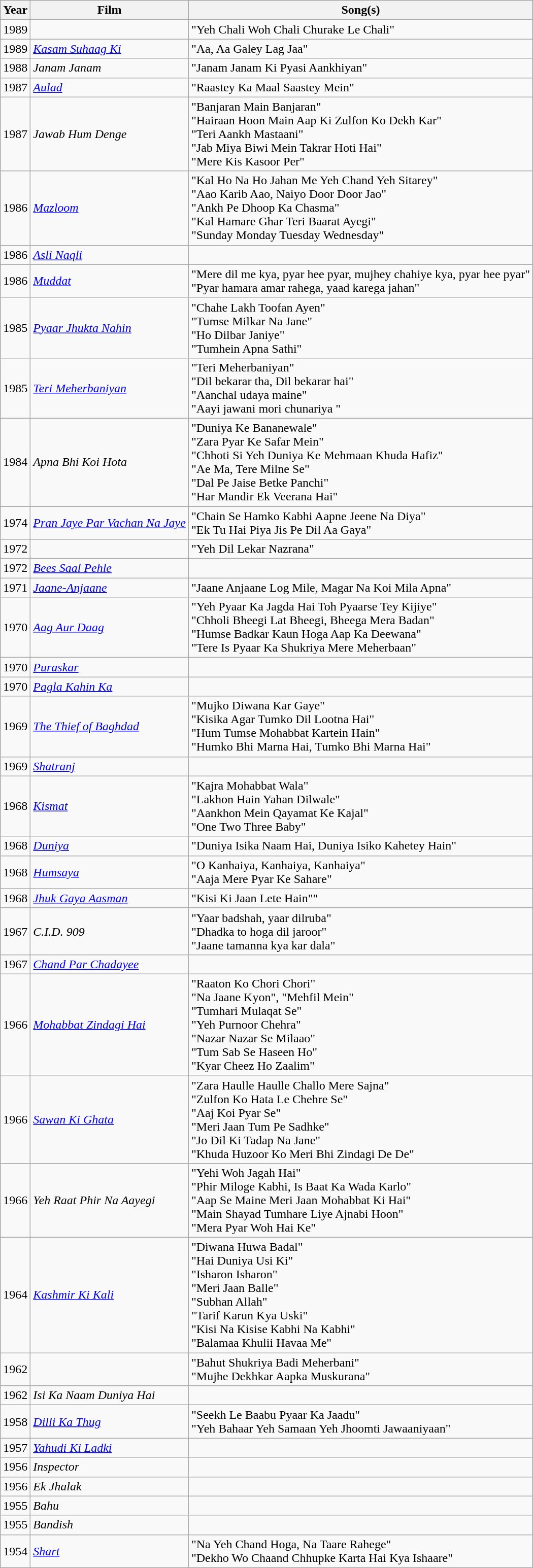<table class="wikitable">
<tr>
<th>Year</th>
<th>Film</th>
<th>Song(s)</th>
</tr>
<tr>
<td>1989</td>
<td></td>
<td>"Yeh Chali Woh Chali Churake Le Chali"</td>
</tr>
<tr>
<td>1989</td>
<td><em><a href='#'>Kasam Suhaag Ki</a></em></td>
<td>"Aa, Aa Galey Lag Jaa"</td>
</tr>
<tr>
<td>1988</td>
<td><em>Janam Janam</em></td>
<td>"Janam Janam Ki Pyasi Aankhiyan"</td>
</tr>
<tr>
<td>1987</td>
<td><em><a href='#'>Aulad</a></em></td>
<td>"Raastey Ka Maal Saastey Mein"</td>
</tr>
<tr>
<td>1987</td>
<td><em>Jawab Hum Denge</em></td>
<td>"Banjaran Main Banjaran"<br> "Hairaan Hoon Main Aap Ki Zulfon Ko Dekh Kar" <br> "Teri Aankh Mastaani" <br> "Jab Miya Biwi Mein Takrar Hoti Hai" <br> "Mere Kis Kasoor Per"</td>
</tr>
<tr>
<td>1986</td>
<td><em><a href='#'>Mazloom</a></em></td>
<td>"Kal Ho Na Ho Jahan Me Yeh Chand Yeh Sitarey" <br> "Aao Karib Aao, Naiyo Door Door Jao" <br> "Ankh Pe Dhoop Ka Chasma" <br> "Kal Hamare Ghar Teri Baarat Ayegi" <br> "Sunday Monday Tuesday Wednesday"</td>
</tr>
<tr>
<td>1986</td>
<td><em><a href='#'>Asli Naqli</a></em></td>
<td></td>
</tr>
<tr>
<td>1986</td>
<td><em><a href='#'>Muddat</a></em></td>
<td>"Mere dil me kya, pyar hee pyar, mujhey chahiye kya, pyar hee pyar" <br> "Pyar hamara amar rahega, yaad karega jahan"</td>
</tr>
<tr>
<td>1985</td>
<td><em><a href='#'>Pyaar Jhukta Nahin</a></em></td>
<td>"Chahe Lakh Toofan Ayen" <br> "Tumse Milkar Na Jane" <br> "Ho Dilbar Janiye" <br> "Tumhein Apna Sathi"</td>
</tr>
<tr>
<td>1985</td>
<td><em><a href='#'>Teri Meherbaniyan</a></em></td>
<td>"Teri Meherbaniyan" <br> "Dil bekarar tha, Dil bekarar hai" <br> "Aanchal udaya maine" <br> "Aayi jawani mori chunariya " <br></td>
</tr>
<tr>
<td>1984</td>
<td><em>Apna Bhi Koi Hota</em></td>
<td>"Duniya Ke Bananewale" <br> "Zara Pyar Ke Safar Mein" <br> "Chhoti Si Yeh Duniya Ke Mehmaan Khuda Hafiz" <br> "Ae Ma, Tere Milne Se" <br> "Dal Pe Jaise Betke Panchi" <br> "Har Mandir Ek Veerana Hai"</td>
</tr>
<tr>
</tr>
<tr 1978 || >
</tr>
<tr>
<td>1974</td>
<td><em><a href='#'>Pran Jaye Par Vachan Na Jaye</a></em></td>
<td>"Chain Se Hamko Kabhi Aapne Jeene Na Diya" <br> "Ek Tu Hai Piya Jis Pe Dil Aa Gaya"</td>
</tr>
<tr>
<td>1972</td>
<td></td>
<td>"Yeh Dil Lekar Nazrana"</td>
</tr>
<tr>
<td>1972</td>
<td><em><a href='#'>Bees Saal Pehle</a></em></td>
<td></td>
</tr>
<tr>
<td>1971</td>
<td><em><a href='#'>Jaane-Anjaane</a></em></td>
<td>"Jaane Anjaane Log Mile, Magar Na Koi Mila Apna"</td>
</tr>
<tr>
<td>1970</td>
<td><em><a href='#'>Aag Aur Daag</a></em></td>
<td>"Yeh Pyaar Ka Jagda Hai Toh Pyaarse Tey Kijiye" <br> "Chholi Bheegi Lat Bheegi, Bheega Mera Badan" <br> "Humse Badkar Kaun Hoga Aap Ka Deewana" <br> "Tere Is Pyaar Ka Shukriya Mere Meherbaan"</td>
</tr>
<tr>
<td>1970</td>
<td><em><a href='#'>Puraskar</a></em></td>
<td></td>
</tr>
<tr>
<td>1970</td>
<td><em><a href='#'>Pagla Kahin Ka</a></em></td>
<td></td>
</tr>
<tr>
<td>1969</td>
<td><em><a href='#'>The Thief of Baghdad</a></em></td>
<td>"Mujko Diwana Kar Gaye" <br> "Kisika Agar Tumko Dil Lootna Hai" <br> "Hum Tumse Mohabbat Kartein Hain" <br> "Humko Bhi Marna Hai, Tumko Bhi Marna Hai"</td>
</tr>
<tr>
<td>1969</td>
<td><em><a href='#'>Shatranj</a></em></td>
<td></td>
</tr>
<tr>
<td>1968</td>
<td><em><a href='#'>Kismat</a></em></td>
<td>"Kajra Mohabbat Wala" <br> "Lakhon Hain Yahan Dilwale" <br> "Aankhon Mein Qayamat Ke Kajal"  <br> "One Two Three Baby"</td>
</tr>
<tr>
<td>1968</td>
<td><em><a href='#'>Duniya</a></em></td>
<td>"Duniya Isika Naam Hai, Duniya Isiko Kahetey Hain"</td>
</tr>
<tr>
<td>1968</td>
<td><em><a href='#'>Humsaya</a></em></td>
<td>"O Kanhaiya, Kanhaiya, Kanhaiya" <br> "Aaja Mere Pyar Ke Sahare"</td>
</tr>
<tr>
<td>1968</td>
<td><em><a href='#'>Jhuk Gaya Aasman</a></em></td>
<td>"Kisi Ki Jaan Lete Hain""</td>
</tr>
<tr>
<td>1967</td>
<td><em>C.I.D. 909</em></td>
<td>"Yaar badshah, yaar dilruba" <br> "Dhadka to hoga dil jaroor" <br> "Jaane tamanna kya kar dala" <br></td>
</tr>
<tr>
<td>1967</td>
<td><em><a href='#'>Chand Par Chadayee</a></em></td>
<td></td>
</tr>
<tr>
<td>1966</td>
<td><em><a href='#'>Mohabbat Zindagi Hai</a></em></td>
<td>"Raaton Ko Chori Chori" <br> "Na Jaane Kyon", "Mehfil Mein" <br> "Tumhari Mulaqat Se" <br> "Yeh Purnoor Chehra" <br> "Nazar Nazar Se Milaao" <br> "Tum Sab Se Haseen Ho" <br> "Kyar Cheez Ho Zaalim"</td>
</tr>
<tr>
<td>1966</td>
<td><em><a href='#'>Sawan Ki Ghata</a></em></td>
<td>"Zara Haulle Haulle Challo Mere Sajna" <br> "Zulfon Ko Hata Le Chehre Se" <br> "Aaj Koi Pyar Se" <br> "Meri Jaan Tum Pe Sadhke" <br> "Jo Dil Ki Tadap Na Jane" <br> "Khuda Huzoor Ko Meri Bhi Zindagi De De"</td>
</tr>
<tr>
<td>1966</td>
<td><em>Yeh Raat Phir Na Aayegi</em></td>
<td>"Yehi Woh Jagah Hai" <br> "Phir Miloge Kabhi, Is Baat Ka Wada Karlo" <br> "Aap Se Maine Meri Jaan Mohabbat Ki Hai" <br> "Main Shayad Tumhare Liye Ajnabi Hoon" <br>  "Mera Pyar Woh Hai Ke"</td>
</tr>
<tr>
<td>1964</td>
<td><em><a href='#'>Kashmir Ki Kali</a></em></td>
<td>"Diwana Huwa Badal" <br> "Hai Duniya Usi Ki" <br> "Isharon Isharon" <br> "Meri Jaan Balle" <br> "Subhan Allah" <br> "Tarif Karun Kya Uski" <br> "Kisi Na Kisise Kabhi Na Kabhi" <br> "Balamaa Khulii Havaa Me"</td>
</tr>
<tr>
<td>1962</td>
<td></td>
<td>"Bahut Shukriya Badi Meherbani" <br> "Mujhe Dekhkar Aapka Muskurana"</td>
</tr>
<tr>
<td>1962</td>
<td><em>Isi Ka Naam Duniya Hai</em></td>
<td></td>
</tr>
<tr>
<td>1958</td>
<td><em><a href='#'>Dilli Ka Thug</a></em></td>
<td>"Seekh Le Baabu Pyaar Ka Jaadu" <br> "Yeh Bahaar Yeh Samaan Yeh Jhoomti Jawaaniyaan"</td>
</tr>
<tr>
<td>1957</td>
<td><em><a href='#'>Yahudi Ki Ladki</a></em></td>
<td></td>
</tr>
<tr>
<td>1956</td>
<td><em>Inspector</em></td>
<td></td>
</tr>
<tr>
<td>1956</td>
<td><em>Ek Jhalak</em></td>
<td></td>
</tr>
<tr>
<td>1955</td>
<td><em>Bahu</em></td>
<td></td>
</tr>
<tr>
<td>1955</td>
<td><em>Bandish</em></td>
<td></td>
</tr>
<tr>
<td>1954</td>
<td><em><a href='#'>Shart</a></em></td>
<td>"Na Yeh Chand Hoga, Na Taare Rahege" <br> "Dekho Wo Chaand Chhupke Karta Hai Kya Ishaare"</td>
</tr>
</table>
